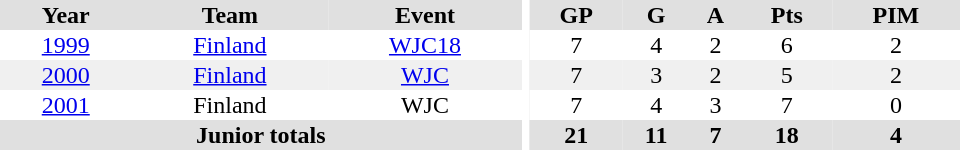<table border="0" cellpadding="1" cellspacing="0" ID="Table3" style="text-align:center; width:40em">
<tr ALIGN="center" bgcolor="#e0e0e0">
<th>Year</th>
<th>Team</th>
<th>Event</th>
<th rowspan="99" bgcolor="#ffffff"></th>
<th>GP</th>
<th>G</th>
<th>A</th>
<th>Pts</th>
<th>PIM</th>
</tr>
<tr>
<td><a href='#'>1999</a></td>
<td><a href='#'>Finland</a></td>
<td><a href='#'>WJC18</a></td>
<td>7</td>
<td>4</td>
<td>2</td>
<td>6</td>
<td>2</td>
</tr>
<tr bgcolor="#f0f0f0">
<td><a href='#'>2000</a></td>
<td><a href='#'>Finland</a></td>
<td><a href='#'>WJC</a></td>
<td>7</td>
<td>3</td>
<td>2</td>
<td>5</td>
<td>2</td>
</tr>
<tr>
<td><a href='#'>2001</a></td>
<td>Finland</td>
<td>WJC</td>
<td>7</td>
<td>4</td>
<td>3</td>
<td>7</td>
<td>0</td>
</tr>
<tr bgcolor="#e0e0e0">
<th colspan="3">Junior totals</th>
<th>21</th>
<th>11</th>
<th>7</th>
<th>18</th>
<th>4</th>
</tr>
</table>
